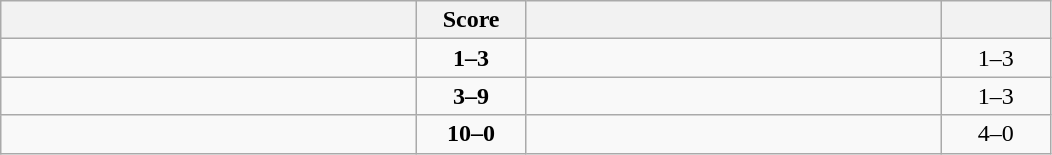<table class="wikitable" style="text-align: center; ">
<tr>
<th align="right" width="270"></th>
<th width="65">Score</th>
<th align="left" width="270"></th>
<th width="65"></th>
</tr>
<tr>
<td align="left"></td>
<td><strong>1–3</strong></td>
<td align="left"><strong></strong></td>
<td>1–3 <strong></strong></td>
</tr>
<tr>
<td align="left"></td>
<td><strong>3–9</strong></td>
<td align="left"><strong></strong></td>
<td>1–3 <strong></strong></td>
</tr>
<tr>
<td align="left"><strong></strong></td>
<td><strong>10–0</strong></td>
<td align="left"></td>
<td>4–0 <strong></strong></td>
</tr>
</table>
